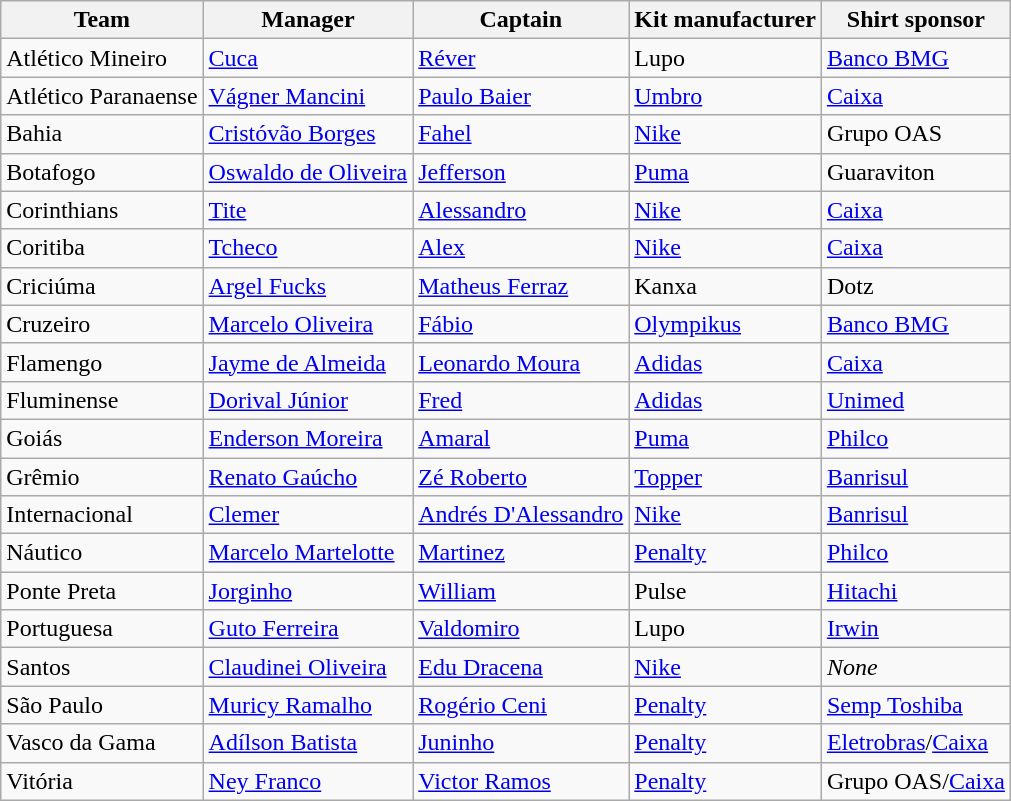<table class="wikitable sortable">
<tr>
<th>Team</th>
<th>Manager</th>
<th>Captain</th>
<th>Kit manufacturer</th>
<th>Shirt sponsor</th>
</tr>
<tr>
<td>Atlético Mineiro</td>
<td> <a href='#'>Cuca</a></td>
<td> <a href='#'>Réver</a></td>
<td>Lupo</td>
<td><a href='#'>Banco BMG</a></td>
</tr>
<tr>
<td>Atlético Paranaense</td>
<td> <a href='#'>Vágner Mancini</a></td>
<td> <a href='#'>Paulo Baier</a></td>
<td><a href='#'>Umbro</a></td>
<td><a href='#'>Caixa</a></td>
</tr>
<tr>
<td>Bahia</td>
<td> <a href='#'>Cristóvão Borges</a></td>
<td> <a href='#'>Fahel</a></td>
<td><a href='#'>Nike</a></td>
<td>Grupo OAS</td>
</tr>
<tr>
<td>Botafogo</td>
<td> <a href='#'>Oswaldo de Oliveira</a></td>
<td> <a href='#'>Jefferson</a></td>
<td><a href='#'>Puma</a></td>
<td>Guaraviton</td>
</tr>
<tr>
<td>Corinthians</td>
<td> <a href='#'>Tite</a></td>
<td> <a href='#'>Alessandro</a></td>
<td><a href='#'>Nike</a></td>
<td><a href='#'>Caixa</a></td>
</tr>
<tr>
<td>Coritiba</td>
<td> <a href='#'>Tcheco</a></td>
<td> <a href='#'>Alex</a></td>
<td><a href='#'>Nike</a></td>
<td><a href='#'>Caixa</a></td>
</tr>
<tr>
<td>Criciúma</td>
<td> <a href='#'>Argel Fucks</a></td>
<td> <a href='#'>Matheus Ferraz</a></td>
<td>Kanxa</td>
<td>Dotz</td>
</tr>
<tr>
<td>Cruzeiro</td>
<td> <a href='#'>Marcelo Oliveira</a></td>
<td> <a href='#'>Fábio</a></td>
<td><a href='#'>Olympikus</a></td>
<td><a href='#'>Banco BMG</a></td>
</tr>
<tr>
<td>Flamengo</td>
<td> <a href='#'>Jayme de Almeida</a></td>
<td> <a href='#'>Leonardo Moura</a></td>
<td><a href='#'>Adidas</a></td>
<td><a href='#'>Caixa</a></td>
</tr>
<tr>
<td>Fluminense</td>
<td> <a href='#'>Dorival Júnior</a></td>
<td> <a href='#'>Fred</a></td>
<td><a href='#'>Adidas</a></td>
<td><a href='#'>Unimed</a></td>
</tr>
<tr>
<td>Goiás</td>
<td> <a href='#'>Enderson Moreira</a></td>
<td> <a href='#'>Amaral</a></td>
<td><a href='#'>Puma</a></td>
<td><a href='#'>Philco</a></td>
</tr>
<tr>
<td>Grêmio</td>
<td> <a href='#'>Renato Gaúcho</a></td>
<td> <a href='#'>Zé Roberto</a></td>
<td><a href='#'>Topper</a></td>
<td><a href='#'>Banrisul</a></td>
</tr>
<tr>
<td>Internacional</td>
<td> <a href='#'>Clemer</a></td>
<td> <a href='#'>Andrés D'Alessandro</a></td>
<td><a href='#'>Nike</a></td>
<td><a href='#'>Banrisul</a></td>
</tr>
<tr>
<td>Náutico</td>
<td> <a href='#'>Marcelo Martelotte</a></td>
<td> <a href='#'>Martinez</a></td>
<td><a href='#'>Penalty</a></td>
<td><a href='#'>Philco</a></td>
</tr>
<tr>
<td>Ponte Preta</td>
<td> <a href='#'>Jorginho</a></td>
<td> <a href='#'>William</a></td>
<td>Pulse</td>
<td><a href='#'>Hitachi</a></td>
</tr>
<tr>
<td>Portuguesa</td>
<td> <a href='#'>Guto Ferreira</a></td>
<td> <a href='#'>Valdomiro</a></td>
<td>Lupo</td>
<td><a href='#'>Irwin</a></td>
</tr>
<tr>
<td>Santos</td>
<td> <a href='#'>Claudinei Oliveira</a></td>
<td> <a href='#'>Edu Dracena</a></td>
<td><a href='#'>Nike</a></td>
<td><em>None</em></td>
</tr>
<tr>
<td>São Paulo</td>
<td> <a href='#'>Muricy Ramalho</a></td>
<td> <a href='#'>Rogério Ceni</a></td>
<td><a href='#'>Penalty</a></td>
<td><a href='#'>Semp Toshiba</a></td>
</tr>
<tr>
<td>Vasco da Gama</td>
<td> <a href='#'>Adílson Batista</a></td>
<td> <a href='#'>Juninho</a></td>
<td><a href='#'>Penalty</a></td>
<td><a href='#'>Eletrobras</a>/<a href='#'>Caixa</a></td>
</tr>
<tr>
<td>Vitória</td>
<td> <a href='#'>Ney Franco</a></td>
<td> <a href='#'>Victor Ramos</a></td>
<td><a href='#'>Penalty</a></td>
<td>Grupo OAS/<a href='#'>Caixa</a></td>
</tr>
</table>
